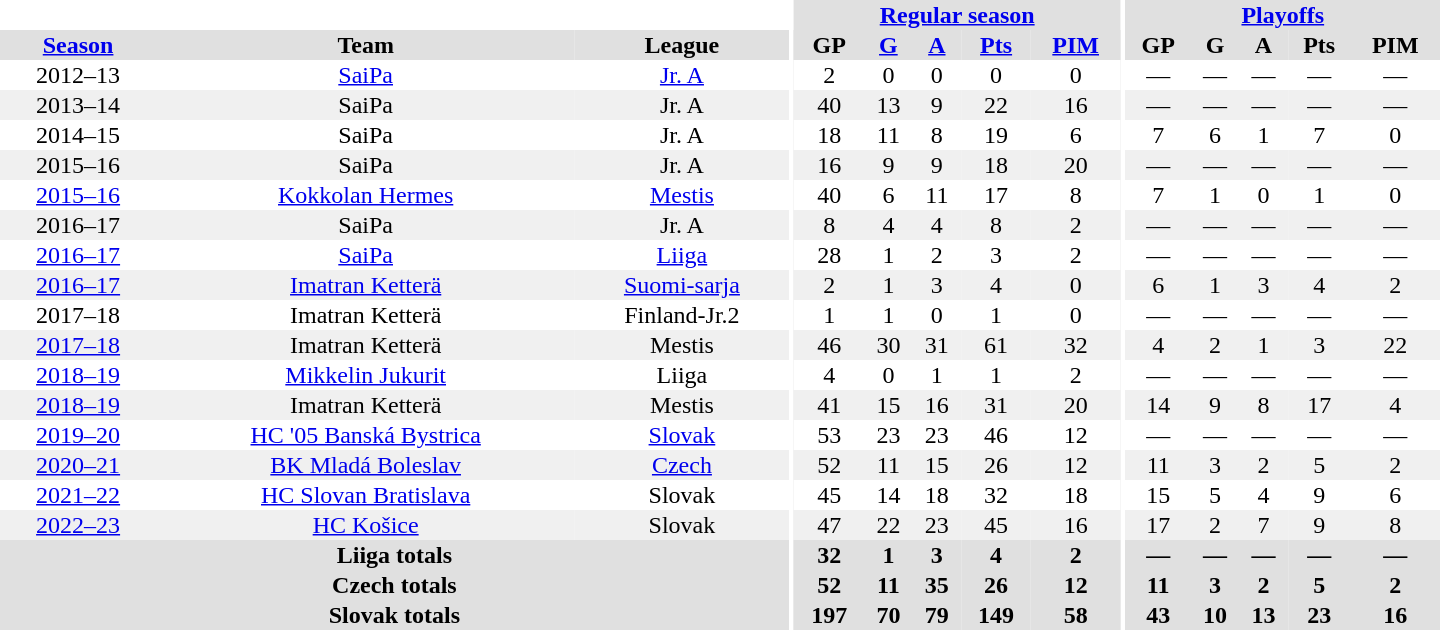<table border="0" cellpadding="1" cellspacing="0" style="text-align:center; width:60em">
<tr bgcolor="#e0e0e0">
<th colspan="3" bgcolor="#ffffff"></th>
<th rowspan="99" bgcolor="#ffffff"></th>
<th colspan="5"><a href='#'>Regular season</a></th>
<th rowspan="99" bgcolor="#ffffff"></th>
<th colspan="5"><a href='#'>Playoffs</a></th>
</tr>
<tr bgcolor="#e0e0e0">
<th><a href='#'>Season</a></th>
<th>Team</th>
<th>League</th>
<th>GP</th>
<th><a href='#'>G</a></th>
<th><a href='#'>A</a></th>
<th><a href='#'>Pts</a></th>
<th><a href='#'>PIM</a></th>
<th>GP</th>
<th>G</th>
<th>A</th>
<th>Pts</th>
<th>PIM</th>
</tr>
<tr>
<td>2012–13</td>
<td><a href='#'>SaiPa</a></td>
<td><a href='#'>Jr. A</a></td>
<td>2</td>
<td>0</td>
<td>0</td>
<td>0</td>
<td>0</td>
<td>—</td>
<td>—</td>
<td>—</td>
<td>—</td>
<td>—</td>
</tr>
<tr bgcolor="#f0f0f0">
<td>2013–14</td>
<td>SaiPa</td>
<td>Jr. A</td>
<td>40</td>
<td>13</td>
<td>9</td>
<td>22</td>
<td>16</td>
<td>—</td>
<td>—</td>
<td>—</td>
<td>—</td>
<td>—</td>
</tr>
<tr>
<td>2014–15</td>
<td>SaiPa</td>
<td>Jr. A</td>
<td>18</td>
<td>11</td>
<td>8</td>
<td>19</td>
<td>6</td>
<td>7</td>
<td>6</td>
<td>1</td>
<td>7</td>
<td>0</td>
</tr>
<tr bgcolor="#f0f0f0">
<td>2015–16</td>
<td>SaiPa</td>
<td>Jr. A</td>
<td>16</td>
<td>9</td>
<td>9</td>
<td>18</td>
<td>20</td>
<td>—</td>
<td>—</td>
<td>—</td>
<td>—</td>
<td>—</td>
</tr>
<tr>
<td><a href='#'>2015–16</a></td>
<td><a href='#'>Kokkolan Hermes</a></td>
<td><a href='#'>Mestis</a></td>
<td>40</td>
<td>6</td>
<td>11</td>
<td>17</td>
<td>8</td>
<td>7</td>
<td>1</td>
<td>0</td>
<td>1</td>
<td>0</td>
</tr>
<tr bgcolor="#f0f0f0">
<td>2016–17</td>
<td>SaiPa</td>
<td>Jr. A</td>
<td>8</td>
<td>4</td>
<td>4</td>
<td>8</td>
<td>2</td>
<td>—</td>
<td>—</td>
<td>—</td>
<td>—</td>
<td>—</td>
</tr>
<tr>
<td><a href='#'>2016–17</a></td>
<td><a href='#'>SaiPa</a></td>
<td><a href='#'>Liiga</a></td>
<td>28</td>
<td>1</td>
<td>2</td>
<td>3</td>
<td>2</td>
<td>—</td>
<td>—</td>
<td>—</td>
<td>—</td>
<td>—</td>
</tr>
<tr bgcolor="#f0f0f0">
<td><a href='#'>2016–17</a></td>
<td><a href='#'>Imatran Ketterä</a></td>
<td><a href='#'>Suomi-sarja</a></td>
<td>2</td>
<td>1</td>
<td>3</td>
<td>4</td>
<td>0</td>
<td>6</td>
<td>1</td>
<td>3</td>
<td>4</td>
<td>2</td>
</tr>
<tr>
<td>2017–18</td>
<td>Imatran Ketterä</td>
<td>Finland-Jr.2</td>
<td>1</td>
<td>1</td>
<td>0</td>
<td>1</td>
<td>0</td>
<td>—</td>
<td>—</td>
<td>—</td>
<td>—</td>
<td>—</td>
</tr>
<tr bgcolor="#f0f0f0">
<td><a href='#'>2017–18</a></td>
<td>Imatran Ketterä</td>
<td>Mestis</td>
<td>46</td>
<td>30</td>
<td>31</td>
<td>61</td>
<td>32</td>
<td>4</td>
<td>2</td>
<td>1</td>
<td>3</td>
<td>22</td>
</tr>
<tr>
<td><a href='#'>2018–19</a></td>
<td><a href='#'>Mikkelin Jukurit</a></td>
<td>Liiga</td>
<td>4</td>
<td>0</td>
<td>1</td>
<td>1</td>
<td>2</td>
<td>—</td>
<td>—</td>
<td>—</td>
<td>—</td>
<td>—</td>
</tr>
<tr bgcolor="#f0f0f0">
<td><a href='#'>2018–19</a></td>
<td>Imatran Ketterä</td>
<td>Mestis</td>
<td>41</td>
<td>15</td>
<td>16</td>
<td>31</td>
<td>20</td>
<td>14</td>
<td>9</td>
<td>8</td>
<td>17</td>
<td>4</td>
</tr>
<tr>
<td><a href='#'>2019–20</a></td>
<td><a href='#'>HC '05 Banská Bystrica</a></td>
<td><a href='#'>Slovak</a></td>
<td>53</td>
<td>23</td>
<td>23</td>
<td>46</td>
<td>12</td>
<td>—</td>
<td>—</td>
<td>—</td>
<td>—</td>
<td>—</td>
</tr>
<tr bgcolor="#f0f0f0">
<td><a href='#'>2020–21</a></td>
<td><a href='#'>BK Mladá Boleslav</a></td>
<td><a href='#'>Czech</a></td>
<td>52</td>
<td>11</td>
<td>15</td>
<td>26</td>
<td>12</td>
<td>11</td>
<td>3</td>
<td>2</td>
<td>5</td>
<td>2</td>
</tr>
<tr>
<td><a href='#'>2021–22</a></td>
<td><a href='#'>HC Slovan Bratislava</a></td>
<td>Slovak</td>
<td>45</td>
<td>14</td>
<td>18</td>
<td>32</td>
<td>18</td>
<td>15</td>
<td>5</td>
<td>4</td>
<td>9</td>
<td>6</td>
</tr>
<tr bgcolor="#f0f0f0">
<td><a href='#'>2022–23</a></td>
<td><a href='#'>HC Košice</a></td>
<td>Slovak</td>
<td>47</td>
<td>22</td>
<td>23</td>
<td>45</td>
<td>16</td>
<td>17</td>
<td>2</td>
<td>7</td>
<td>9</td>
<td>8</td>
</tr>
<tr bgcolor="#e0e0e0">
<th colspan="3">Liiga totals</th>
<th>32</th>
<th>1</th>
<th>3</th>
<th>4</th>
<th>2</th>
<th>—</th>
<th>—</th>
<th>—</th>
<th>—</th>
<th>—</th>
</tr>
<tr>
</tr>
<tr bgcolor="#e0e0e0">
<th colspan="3">Czech totals</th>
<th>52</th>
<th>11</th>
<th>35</th>
<th>26</th>
<th>12</th>
<th>11</th>
<th>3</th>
<th>2</th>
<th>5</th>
<th>2</th>
</tr>
<tr>
</tr>
<tr bgcolor="#e0e0e0">
<th colspan="3">Slovak totals</th>
<th>197</th>
<th>70</th>
<th>79</th>
<th>149</th>
<th>58</th>
<th>43</th>
<th>10</th>
<th>13</th>
<th>23</th>
<th>16</th>
</tr>
</table>
